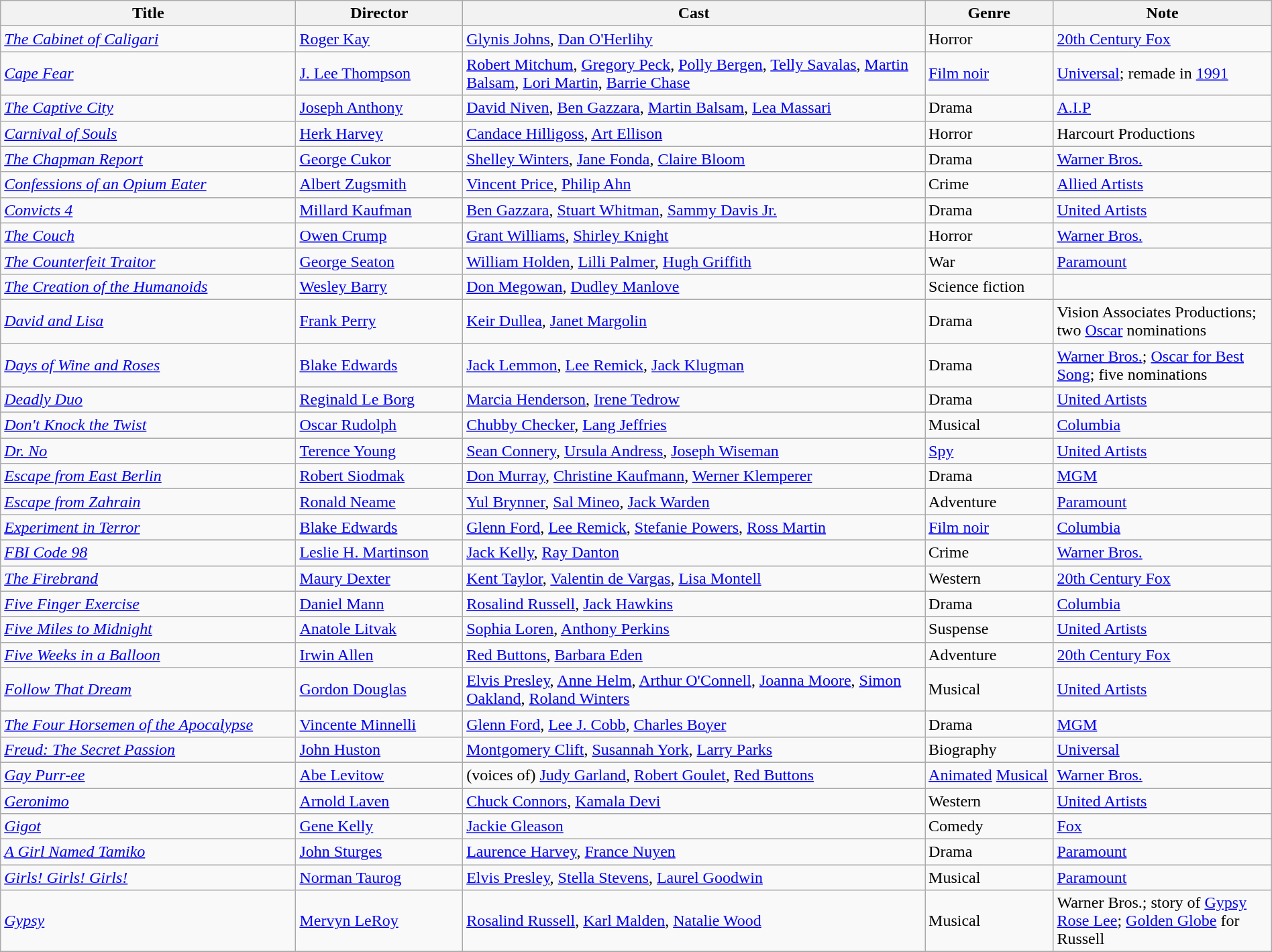<table class="wikitable" width= "100%">
<tr>
<th width=23%>Title</th>
<th width=13%>Director</th>
<th width=36%>Cast</th>
<th width=10%>Genre</th>
<th width=17%>Note</th>
</tr>
<tr>
<td><em><a href='#'>The Cabinet of Caligari</a></em></td>
<td><a href='#'>Roger Kay</a></td>
<td><a href='#'>Glynis Johns</a>, <a href='#'>Dan O'Herlihy</a></td>
<td>Horror</td>
<td><a href='#'>20th Century Fox</a></td>
</tr>
<tr>
<td><em><a href='#'>Cape Fear</a></em></td>
<td><a href='#'>J. Lee Thompson</a></td>
<td><a href='#'>Robert Mitchum</a>, <a href='#'>Gregory Peck</a>, <a href='#'>Polly Bergen</a>, <a href='#'>Telly Savalas</a>, <a href='#'>Martin Balsam</a>, <a href='#'>Lori Martin</a>, <a href='#'>Barrie Chase</a></td>
<td><a href='#'>Film noir</a></td>
<td><a href='#'>Universal</a>; remade in <a href='#'>1991</a></td>
</tr>
<tr>
<td><em><a href='#'>The Captive City</a></em></td>
<td><a href='#'>Joseph Anthony</a></td>
<td><a href='#'>David Niven</a>, <a href='#'>Ben Gazzara</a>, <a href='#'>Martin Balsam</a>, <a href='#'>Lea Massari</a></td>
<td>Drama</td>
<td><a href='#'>A.I.P</a></td>
</tr>
<tr>
<td><em><a href='#'>Carnival of Souls</a></em></td>
<td><a href='#'>Herk Harvey</a></td>
<td><a href='#'>Candace Hilligoss</a>, <a href='#'>Art Ellison</a></td>
<td>Horror</td>
<td>Harcourt Productions</td>
</tr>
<tr>
<td><em><a href='#'>The Chapman Report</a></em></td>
<td><a href='#'>George Cukor</a></td>
<td><a href='#'>Shelley Winters</a>, <a href='#'>Jane Fonda</a>, <a href='#'>Claire Bloom</a></td>
<td>Drama</td>
<td><a href='#'>Warner Bros.</a></td>
</tr>
<tr>
<td><em><a href='#'>Confessions of an Opium Eater</a></em></td>
<td><a href='#'>Albert Zugsmith</a></td>
<td><a href='#'>Vincent Price</a>, <a href='#'>Philip Ahn</a></td>
<td>Crime</td>
<td><a href='#'>Allied Artists</a></td>
</tr>
<tr>
<td><em><a href='#'>Convicts 4</a></em></td>
<td><a href='#'>Millard Kaufman</a></td>
<td><a href='#'>Ben Gazzara</a>, <a href='#'>Stuart Whitman</a>, <a href='#'>Sammy Davis Jr.</a></td>
<td>Drama</td>
<td><a href='#'>United Artists</a></td>
</tr>
<tr>
<td><em><a href='#'>The Couch</a></em></td>
<td><a href='#'>Owen Crump</a></td>
<td><a href='#'>Grant Williams</a>, <a href='#'>Shirley Knight</a></td>
<td>Horror</td>
<td><a href='#'>Warner Bros.</a></td>
</tr>
<tr>
<td><em><a href='#'>The Counterfeit Traitor</a></em></td>
<td><a href='#'>George Seaton</a></td>
<td><a href='#'>William Holden</a>, <a href='#'>Lilli Palmer</a>, <a href='#'>Hugh Griffith</a></td>
<td>War</td>
<td><a href='#'>Paramount</a></td>
</tr>
<tr>
<td><em><a href='#'>The Creation of the Humanoids</a></em></td>
<td><a href='#'>Wesley Barry</a></td>
<td><a href='#'>Don Megowan</a>, <a href='#'>Dudley Manlove</a></td>
<td>Science fiction</td>
<td></td>
</tr>
<tr>
<td><em><a href='#'>David and Lisa</a></em></td>
<td><a href='#'>Frank Perry</a></td>
<td><a href='#'>Keir Dullea</a>, <a href='#'>Janet Margolin</a></td>
<td>Drama</td>
<td>Vision Associates Productions; two <a href='#'>Oscar</a> nominations</td>
</tr>
<tr>
<td><em><a href='#'>Days of Wine and Roses</a></em></td>
<td><a href='#'>Blake Edwards</a></td>
<td><a href='#'>Jack Lemmon</a>, <a href='#'>Lee Remick</a>, <a href='#'>Jack Klugman</a></td>
<td>Drama</td>
<td><a href='#'>Warner Bros.</a>; <a href='#'>Oscar for Best Song</a>; five nominations</td>
</tr>
<tr>
<td><em><a href='#'>Deadly Duo</a></em></td>
<td><a href='#'>Reginald Le Borg</a></td>
<td><a href='#'>Marcia Henderson</a>, <a href='#'>Irene Tedrow</a></td>
<td>Drama</td>
<td><a href='#'>United Artists</a></td>
</tr>
<tr>
<td><em><a href='#'>Don't Knock the Twist</a></em></td>
<td><a href='#'>Oscar Rudolph</a></td>
<td><a href='#'>Chubby Checker</a>, <a href='#'>Lang Jeffries</a></td>
<td>Musical</td>
<td><a href='#'>Columbia</a></td>
</tr>
<tr>
<td><em><a href='#'>Dr. No</a></em></td>
<td><a href='#'>Terence Young</a></td>
<td><a href='#'>Sean Connery</a>, <a href='#'>Ursula Andress</a>, <a href='#'>Joseph Wiseman</a></td>
<td><a href='#'>Spy</a></td>
<td><a href='#'>United Artists</a></td>
</tr>
<tr>
<td><em><a href='#'>Escape from East Berlin</a></em></td>
<td><a href='#'>Robert Siodmak</a></td>
<td><a href='#'>Don Murray</a>, <a href='#'>Christine Kaufmann</a>, <a href='#'>Werner Klemperer</a></td>
<td>Drama</td>
<td><a href='#'>MGM</a></td>
</tr>
<tr>
<td><em><a href='#'>Escape from Zahrain</a></em></td>
<td><a href='#'>Ronald Neame</a></td>
<td><a href='#'>Yul Brynner</a>, <a href='#'>Sal Mineo</a>, <a href='#'>Jack Warden</a></td>
<td>Adventure</td>
<td><a href='#'>Paramount</a></td>
</tr>
<tr>
<td><em><a href='#'>Experiment in Terror</a></em></td>
<td><a href='#'>Blake Edwards</a></td>
<td><a href='#'>Glenn Ford</a>, <a href='#'>Lee Remick</a>, <a href='#'>Stefanie Powers</a>, <a href='#'>Ross Martin</a></td>
<td><a href='#'>Film noir</a></td>
<td><a href='#'>Columbia</a></td>
</tr>
<tr>
<td><em><a href='#'>FBI Code 98</a></em></td>
<td><a href='#'>Leslie H. Martinson</a></td>
<td><a href='#'>Jack Kelly</a>, <a href='#'>Ray Danton</a></td>
<td>Crime</td>
<td><a href='#'>Warner Bros.</a></td>
</tr>
<tr>
<td><em><a href='#'>The Firebrand</a></em></td>
<td><a href='#'>Maury Dexter</a></td>
<td><a href='#'>Kent Taylor</a>, <a href='#'>Valentin de Vargas</a>, <a href='#'>Lisa Montell</a></td>
<td>Western</td>
<td><a href='#'>20th Century Fox</a></td>
</tr>
<tr>
<td><em><a href='#'>Five Finger Exercise</a></em></td>
<td><a href='#'>Daniel Mann</a></td>
<td><a href='#'>Rosalind Russell</a>, <a href='#'>Jack Hawkins</a></td>
<td>Drama</td>
<td><a href='#'>Columbia</a></td>
</tr>
<tr>
<td><em><a href='#'>Five Miles to Midnight</a></em></td>
<td><a href='#'>Anatole Litvak</a></td>
<td><a href='#'>Sophia Loren</a>, <a href='#'>Anthony Perkins</a></td>
<td>Suspense</td>
<td><a href='#'>United Artists</a></td>
</tr>
<tr>
<td><em><a href='#'>Five Weeks in a Balloon</a></em></td>
<td><a href='#'>Irwin Allen</a></td>
<td><a href='#'>Red Buttons</a>, <a href='#'>Barbara Eden</a></td>
<td>Adventure</td>
<td><a href='#'>20th Century Fox</a></td>
</tr>
<tr>
<td><em><a href='#'>Follow That Dream</a></em></td>
<td><a href='#'>Gordon Douglas</a></td>
<td><a href='#'>Elvis Presley</a>, <a href='#'>Anne Helm</a>, <a href='#'>Arthur O'Connell</a>, <a href='#'>Joanna Moore</a>, <a href='#'>Simon Oakland</a>, <a href='#'>Roland Winters</a></td>
<td>Musical</td>
<td><a href='#'>United Artists</a></td>
</tr>
<tr>
<td><em><a href='#'>The Four Horsemen of the Apocalypse</a></em></td>
<td><a href='#'>Vincente Minnelli</a></td>
<td><a href='#'>Glenn Ford</a>, <a href='#'>Lee J. Cobb</a>, <a href='#'>Charles Boyer</a></td>
<td>Drama</td>
<td><a href='#'>MGM</a></td>
</tr>
<tr>
<td><em><a href='#'>Freud: The Secret Passion</a></em></td>
<td><a href='#'>John Huston</a></td>
<td><a href='#'>Montgomery Clift</a>, <a href='#'>Susannah York</a>, <a href='#'>Larry Parks</a></td>
<td>Biography</td>
<td><a href='#'>Universal</a></td>
</tr>
<tr>
<td><em><a href='#'>Gay Purr-ee</a></em></td>
<td><a href='#'>Abe Levitow</a></td>
<td>(voices of) <a href='#'>Judy Garland</a>, <a href='#'>Robert Goulet</a>, <a href='#'>Red Buttons</a></td>
<td><a href='#'>Animated</a> <a href='#'>Musical</a></td>
<td><a href='#'>Warner Bros.</a></td>
</tr>
<tr>
<td><em><a href='#'>Geronimo</a></em></td>
<td><a href='#'>Arnold Laven</a></td>
<td><a href='#'>Chuck Connors</a>, <a href='#'>Kamala Devi</a></td>
<td>Western</td>
<td><a href='#'>United Artists</a></td>
</tr>
<tr>
<td><em><a href='#'>Gigot</a></em></td>
<td><a href='#'>Gene Kelly</a></td>
<td><a href='#'>Jackie Gleason</a></td>
<td>Comedy</td>
<td><a href='#'>Fox</a></td>
</tr>
<tr>
<td><em><a href='#'>A Girl Named Tamiko</a></em></td>
<td><a href='#'>John Sturges</a></td>
<td><a href='#'>Laurence Harvey</a>, <a href='#'>France Nuyen</a></td>
<td>Drama</td>
<td><a href='#'>Paramount</a></td>
</tr>
<tr>
<td><em><a href='#'>Girls! Girls! Girls!</a></em></td>
<td><a href='#'>Norman Taurog</a></td>
<td><a href='#'>Elvis Presley</a>, <a href='#'>Stella Stevens</a>, <a href='#'>Laurel Goodwin</a></td>
<td>Musical</td>
<td><a href='#'>Paramount</a></td>
</tr>
<tr>
<td><em><a href='#'>Gypsy</a></em></td>
<td><a href='#'>Mervyn LeRoy</a></td>
<td><a href='#'>Rosalind Russell</a>, <a href='#'>Karl Malden</a>, <a href='#'>Natalie Wood</a></td>
<td>Musical</td>
<td>Warner Bros.; story of <a href='#'>Gypsy Rose Lee</a>; <a href='#'>Golden Globe</a> for Russell</td>
</tr>
<tr>
</tr>
</table>
